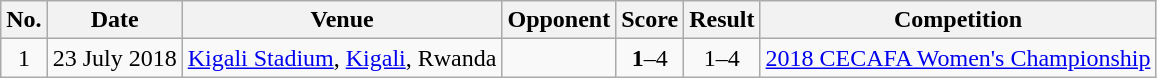<table class="wikitable">
<tr>
<th>No.</th>
<th>Date</th>
<th>Venue</th>
<th>Opponent</th>
<th>Score</th>
<th>Result</th>
<th>Competition</th>
</tr>
<tr>
<td style="text-align:center;">1</td>
<td>23 July 2018</td>
<td><a href='#'>Kigali Stadium</a>, <a href='#'>Kigali</a>, Rwanda</td>
<td></td>
<td style="text-align:center;"><strong>1</strong>–4</td>
<td style="text-align:center;">1–4</td>
<td><a href='#'>2018 CECAFA Women's Championship</a></td>
</tr>
</table>
